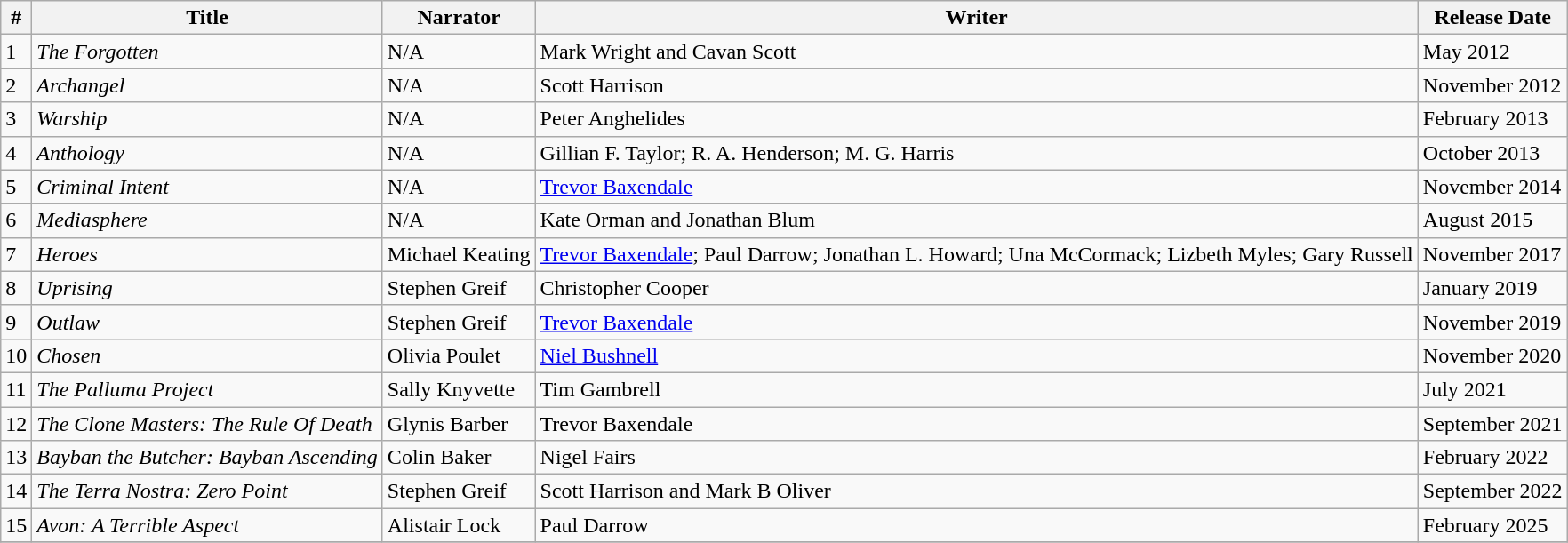<table class="wikitable">
<tr>
<th>#</th>
<th>Title</th>
<th>Narrator</th>
<th>Writer</th>
<th>Release Date</th>
</tr>
<tr>
<td>1</td>
<td><em>The Forgotten</em></td>
<td>N/A</td>
<td>Mark Wright and Cavan Scott</td>
<td>May 2012</td>
</tr>
<tr>
<td>2</td>
<td><em>Archangel</em></td>
<td>N/A</td>
<td>Scott Harrison</td>
<td>November 2012</td>
</tr>
<tr>
<td>3</td>
<td><em>Warship</em></td>
<td>N/A</td>
<td>Peter Anghelides</td>
<td>February 2013</td>
</tr>
<tr>
<td>4</td>
<td><em>Anthology</em></td>
<td>N/A</td>
<td>Gillian F. Taylor; R. A. Henderson; M. G. Harris</td>
<td>October 2013</td>
</tr>
<tr>
<td>5</td>
<td><em>Criminal Intent</em></td>
<td>N/A</td>
<td><a href='#'>Trevor Baxendale</a></td>
<td>November 2014</td>
</tr>
<tr>
<td>6</td>
<td><em>Mediasphere</em></td>
<td>N/A</td>
<td>Kate Orman and Jonathan Blum</td>
<td>August 2015</td>
</tr>
<tr>
<td>7</td>
<td><em>Heroes</em></td>
<td>Michael Keating</td>
<td><a href='#'>Trevor Baxendale</a>; Paul Darrow; Jonathan L. Howard; Una McCormack; Lizbeth Myles; Gary Russell</td>
<td>November 2017</td>
</tr>
<tr>
<td>8</td>
<td><em>Uprising</em></td>
<td>Stephen Greif</td>
<td>Christopher Cooper</td>
<td>January 2019</td>
</tr>
<tr>
<td>9</td>
<td><em>Outlaw</em></td>
<td>Stephen Greif</td>
<td><a href='#'>Trevor Baxendale</a></td>
<td>November 2019</td>
</tr>
<tr>
<td>10</td>
<td><em>Chosen</em></td>
<td>Olivia Poulet</td>
<td><a href='#'>Niel Bushnell</a></td>
<td>November 2020</td>
</tr>
<tr>
<td>11</td>
<td><em>The Palluma Project</em></td>
<td>Sally Knyvette</td>
<td>Tim Gambrell</td>
<td>July 2021</td>
</tr>
<tr>
<td>12</td>
<td><em>The Clone Masters: The Rule Of Death</em></td>
<td>Glynis Barber</td>
<td>Trevor Baxendale</td>
<td>September 2021</td>
</tr>
<tr>
<td>13</td>
<td><em>Bayban the Butcher: Bayban Ascending</em></td>
<td>Colin Baker</td>
<td>Nigel Fairs</td>
<td>February 2022</td>
</tr>
<tr>
<td>14</td>
<td><em>The Terra Nostra: Zero Point</em></td>
<td>Stephen Greif</td>
<td>Scott Harrison and Mark B Oliver</td>
<td>September 2022</td>
</tr>
<tr>
<td>15</td>
<td><em>Avon: A Terrible Aspect</em></td>
<td>Alistair Lock</td>
<td>Paul Darrow</td>
<td>February 2025</td>
</tr>
<tr>
</tr>
</table>
